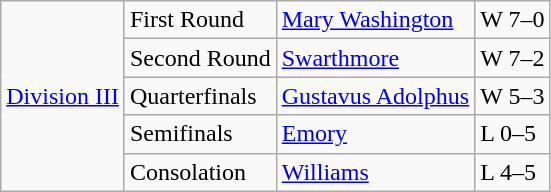<table class="wikitable">
<tr>
<td rowspan="5"><a href='#'>Division III</a></td>
<td>First Round</td>
<td><a href='#'>Mary Washington</a></td>
<td>W 7–0</td>
</tr>
<tr>
<td>Second Round</td>
<td><a href='#'>Swarthmore</a></td>
<td>W 7–2</td>
</tr>
<tr>
<td>Quarterfinals</td>
<td><a href='#'>Gustavus Adolphus</a></td>
<td>W 5–3</td>
</tr>
<tr>
<td>Semifinals</td>
<td><a href='#'>Emory</a></td>
<td>L 0–5</td>
</tr>
<tr>
<td>Consolation</td>
<td><a href='#'>Williams</a></td>
<td>L 4–5</td>
</tr>
</table>
